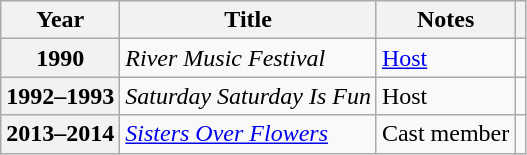<table class="wikitable plainrowheaders sortable">
<tr>
<th scope="col">Year</th>
<th scope="col">Title</th>
<th scope="col">Notes</th>
<th scope="col" class="unsortable"></th>
</tr>
<tr>
<th scope="row">1990</th>
<td><em>River Music Festival</em></td>
<td><a href='#'>Host</a></td>
<td></td>
</tr>
<tr>
<th scope="row">1992–1993</th>
<td><em>Saturday Saturday Is Fun</em></td>
<td>Host</td>
<td></td>
</tr>
<tr>
<th scope="row">2013–2014</th>
<td><em><a href='#'>Sisters Over Flowers</a></em></td>
<td>Cast member</td>
<td></td>
</tr>
</table>
